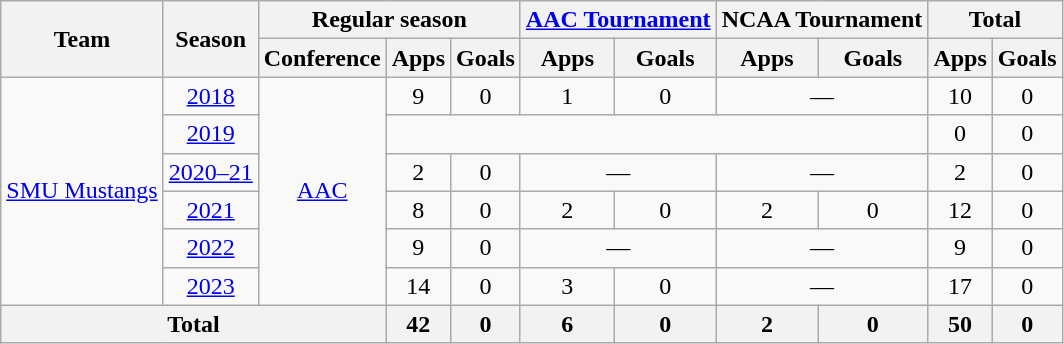<table class="wikitable" style="text-align: center;">
<tr>
<th rowspan="2">Team</th>
<th rowspan="2">Season</th>
<th colspan="3">Regular season</th>
<th colspan="2"><a href='#'>AAC Tournament</a></th>
<th colspan="2">NCAA Tournament</th>
<th colspan="2">Total</th>
</tr>
<tr>
<th>Conference</th>
<th>Apps</th>
<th>Goals</th>
<th>Apps</th>
<th>Goals</th>
<th>Apps</th>
<th>Goals</th>
<th>Apps</th>
<th>Goals</th>
</tr>
<tr>
<td rowspan="6"><a href='#'>SMU Mustangs</a></td>
<td><a href='#'>2018</a></td>
<td rowspan="6"><a href='#'>AAC</a></td>
<td>9</td>
<td>0</td>
<td>1</td>
<td>0</td>
<td colspan="2">—</td>
<td>10</td>
<td>0</td>
</tr>
<tr>
<td><a href='#'>2019</a></td>
<td colspan="6"></td>
<td>0</td>
<td>0</td>
</tr>
<tr>
<td><a href='#'>2020–21</a></td>
<td>2</td>
<td>0</td>
<td colspan="2">—</td>
<td colspan="2">—</td>
<td>2</td>
<td>0</td>
</tr>
<tr>
<td><a href='#'>2021</a></td>
<td>8</td>
<td>0</td>
<td>2</td>
<td>0</td>
<td>2</td>
<td>0</td>
<td>12</td>
<td>0</td>
</tr>
<tr>
<td><a href='#'>2022</a></td>
<td>9</td>
<td>0</td>
<td colspan="2">—</td>
<td colspan="2">—</td>
<td>9</td>
<td>0</td>
</tr>
<tr>
<td><a href='#'>2023</a></td>
<td>14</td>
<td>0</td>
<td>3</td>
<td>0</td>
<td colspan="2">—</td>
<td>17</td>
<td>0</td>
</tr>
<tr>
<th colspan="3">Total</th>
<th>42</th>
<th>0</th>
<th>6</th>
<th>0</th>
<th>2</th>
<th>0</th>
<th>50</th>
<th>0</th>
</tr>
</table>
